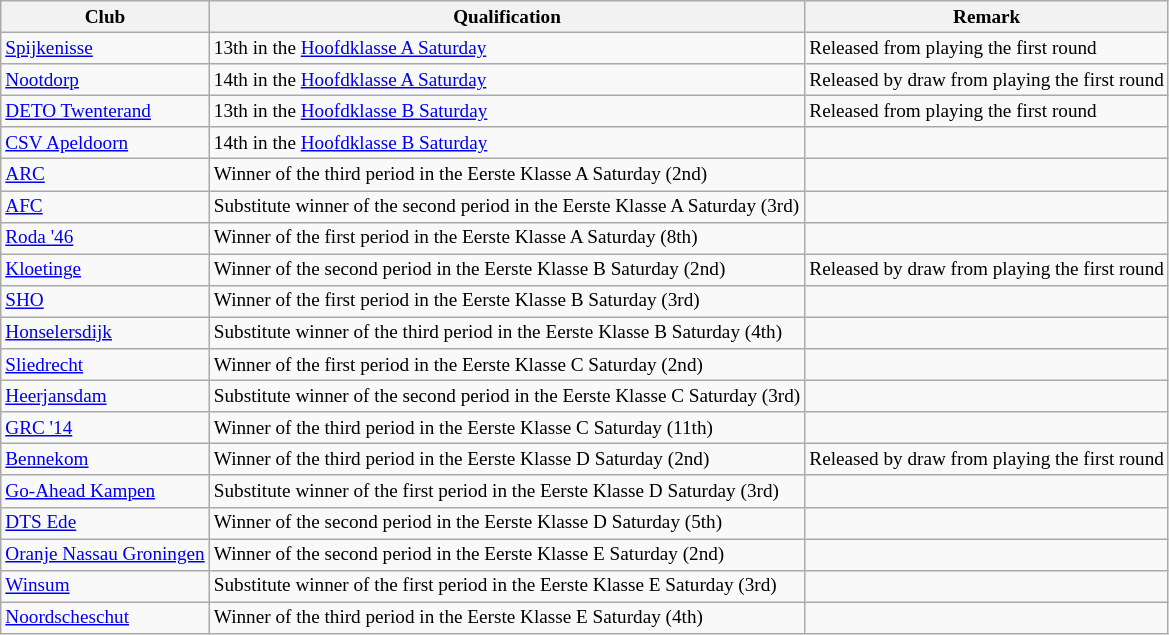<table class="wikitable" style="font-size: 80%;">
<tr>
<th>Club</th>
<th>Qualification</th>
<th>Remark</th>
</tr>
<tr>
<td><a href='#'>Spijkenisse</a></td>
<td>13th in the <a href='#'>Hoofdklasse A Saturday</a></td>
<td>Released from playing the first round</td>
</tr>
<tr>
<td><a href='#'>Nootdorp</a></td>
<td>14th in the <a href='#'>Hoofdklasse A Saturday</a></td>
<td>Released by draw from playing the first round</td>
</tr>
<tr>
<td><a href='#'>DETO Twenterand</a></td>
<td>13th in the <a href='#'>Hoofdklasse B Saturday</a></td>
<td>Released from playing the first round</td>
</tr>
<tr>
<td><a href='#'>CSV Apeldoorn</a></td>
<td>14th in the <a href='#'>Hoofdklasse B Saturday</a></td>
<td></td>
</tr>
<tr>
<td><a href='#'>ARC</a></td>
<td>Winner of the third period in the Eerste Klasse A Saturday (2nd)</td>
<td></td>
</tr>
<tr>
<td><a href='#'>AFC</a></td>
<td>Substitute winner of the second period in the Eerste Klasse A Saturday (3rd)</td>
<td></td>
</tr>
<tr>
<td><a href='#'>Roda '46</a></td>
<td>Winner of the first period in the Eerste Klasse A Saturday (8th)</td>
<td></td>
</tr>
<tr>
<td><a href='#'>Kloetinge</a></td>
<td>Winner of the second period in the Eerste Klasse B Saturday (2nd)</td>
<td>Released by draw from playing the first round</td>
</tr>
<tr>
<td><a href='#'>SHO</a></td>
<td>Winner of the first period in the Eerste Klasse B Saturday (3rd)</td>
<td></td>
</tr>
<tr>
<td><a href='#'>Honselersdijk</a></td>
<td>Substitute winner of the third period in the Eerste Klasse B Saturday (4th)</td>
<td></td>
</tr>
<tr>
<td><a href='#'>Sliedrecht</a></td>
<td>Winner of the first period in the Eerste Klasse C Saturday (2nd)</td>
<td></td>
</tr>
<tr>
<td><a href='#'>Heerjansdam</a></td>
<td>Substitute winner of the second period in the Eerste Klasse C Saturday (3rd)</td>
<td></td>
</tr>
<tr>
<td><a href='#'>GRC '14</a></td>
<td>Winner of the third period in the Eerste Klasse C Saturday (11th)</td>
<td></td>
</tr>
<tr>
<td><a href='#'>Bennekom</a></td>
<td>Winner of the third period in the Eerste Klasse D Saturday (2nd)</td>
<td>Released by draw from playing the first round</td>
</tr>
<tr>
<td><a href='#'>Go-Ahead Kampen</a></td>
<td>Substitute winner of the first period in the Eerste Klasse D Saturday (3rd)</td>
<td></td>
</tr>
<tr>
<td><a href='#'>DTS Ede</a></td>
<td>Winner of the second period in the Eerste Klasse D Saturday (5th)</td>
<td></td>
</tr>
<tr>
<td><a href='#'>Oranje Nassau Groningen</a></td>
<td>Winner of the second period in the Eerste Klasse E Saturday (2nd)</td>
<td></td>
</tr>
<tr>
<td><a href='#'>Winsum</a></td>
<td>Substitute winner of the first period in the Eerste Klasse E Saturday (3rd)</td>
<td></td>
</tr>
<tr>
<td><a href='#'>Noordscheschut</a></td>
<td>Winner of the third period in the Eerste Klasse E Saturday (4th)</td>
<td></td>
</tr>
</table>
